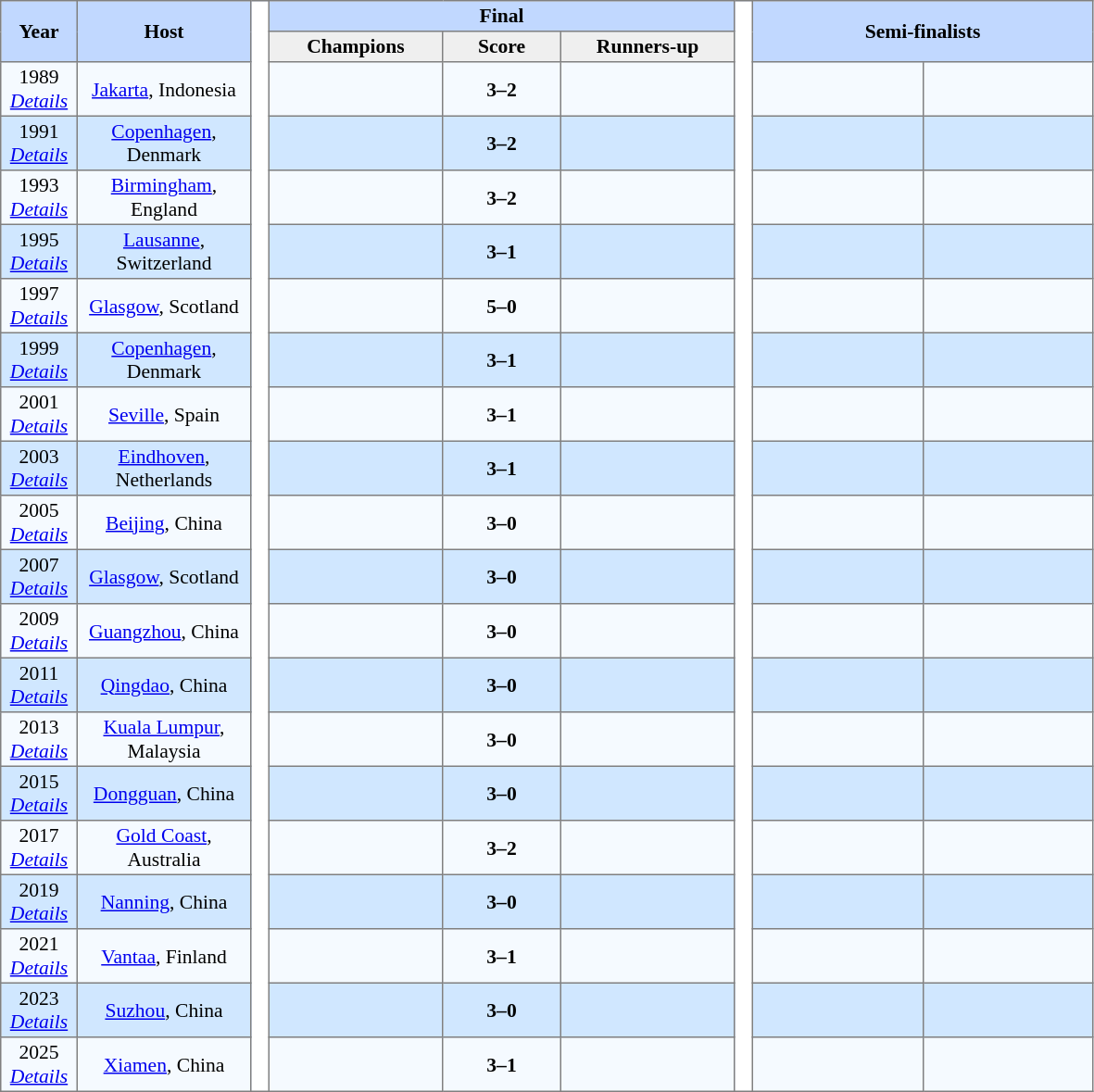<table border=1 style="border-collapse:collapse; font-size:90%; text-align:center" cellpadding=2 cellspacing=0>
<tr bgcolor=#C1D8FF>
<th rowspan=2 width=50>Year</th>
<th rowspan=2 width=120>Host</th>
<th width=8 rowspan=21 bgcolor=ffffff></th>
<th colspan=3>Final</th>
<th width=8 rowspan=21 bgcolor=ffffff></th>
<th colspan=2 rowspan=2 width=240>Semi-finalists</th>
</tr>
<tr bgcolor=#EFEFEF>
<th width=120>Champions</th>
<th width=80>Score</th>
<th width=120>Runners-up</th>
</tr>
<tr bgcolor=#F5FAFF>
<td>1989 <br><em><a href='#'>Details</a></em></td>
<td><a href='#'>Jakarta</a>, Indonesia</td>
<td><strong></strong></td>
<td><strong>3–2</strong></td>
<td></td>
<td width=116></td>
<td width=116></td>
</tr>
<tr bgcolor=#D0E7FF>
<td>1991 <br><em><a href='#'>Details</a></em></td>
<td><a href='#'>Copenhagen</a>, Denmark</td>
<td><strong></strong></td>
<td><strong>3–2</strong></td>
<td></td>
<td></td>
<td></td>
</tr>
<tr bgcolor=#F5FAFF>
<td>1993 <br><em><a href='#'>Details</a></em></td>
<td><a href='#'>Birmingham</a>, England</td>
<td><strong></strong></td>
<td><strong>3–2</strong></td>
<td></td>
<td></td>
<td></td>
</tr>
<tr bgcolor=#D0E7FF>
<td>1995 <br><em><a href='#'>Details</a></em></td>
<td><a href='#'>Lausanne</a>, Switzerland</td>
<td><strong></strong></td>
<td><strong>3–1</strong></td>
<td></td>
<td></td>
<td></td>
</tr>
<tr bgcolor=#F5FAFF>
<td>1997 <br><em><a href='#'>Details</a></em></td>
<td><a href='#'>Glasgow</a>, Scotland</td>
<td><strong></strong></td>
<td><strong>5–0</strong></td>
<td></td>
<td></td>
<td></td>
</tr>
<tr bgcolor=#D0E7FF>
<td>1999<br><em><a href='#'>Details</a></em></td>
<td><a href='#'>Copenhagen</a>, Denmark</td>
<td><strong></strong></td>
<td><strong>3–1</strong></td>
<td></td>
<td></td>
<td></td>
</tr>
<tr bgcolor=#F5FAFF>
<td>2001 <br><em><a href='#'>Details</a></em></td>
<td><a href='#'>Seville</a>, Spain</td>
<td><strong></strong></td>
<td><strong>3–1</strong></td>
<td></td>
<td></td>
<td></td>
</tr>
<tr bgcolor=#D0E7FF>
<td>2003 <br><em><a href='#'>Details</a></em></td>
<td><a href='#'>Eindhoven</a>, Netherlands</td>
<td><strong></strong></td>
<td><strong>3–1</strong></td>
<td></td>
<td></td>
<td></td>
</tr>
<tr bgcolor=#F5FAFF>
<td>2005 <br><em><a href='#'>Details</a></em></td>
<td><a href='#'>Beijing</a>, China</td>
<td><strong></strong></td>
<td><strong>3–0</strong></td>
<td></td>
<td></td>
<td></td>
</tr>
<tr bgcolor=#D0E7FF>
<td>2007 <br><em><a href='#'>Details</a></em></td>
<td><a href='#'>Glasgow</a>, Scotland</td>
<td><strong></strong></td>
<td><strong>3–0</strong></td>
<td></td>
<td></td>
<td></td>
</tr>
<tr bgcolor=#F5FAFF>
<td>2009 <br><em><a href='#'>Details</a></em></td>
<td><a href='#'>Guangzhou</a>, China</td>
<td><strong></strong></td>
<td><strong>3–0</strong></td>
<td></td>
<td></td>
<td></td>
</tr>
<tr bgcolor=#D0E7FF>
<td>2011 <br><em><a href='#'>Details</a></em></td>
<td><a href='#'>Qingdao</a>, China</td>
<td><strong></strong></td>
<td><strong>3–0</strong></td>
<td></td>
<td></td>
<td></td>
</tr>
<tr bgcolor=#F5FAFF>
<td>2013 <br><em><a href='#'>Details</a></em></td>
<td><a href='#'>Kuala Lumpur</a>, Malaysia</td>
<td><strong></strong></td>
<td><strong>3–0</strong></td>
<td></td>
<td></td>
<td></td>
</tr>
<tr bgcolor=#D0E7FF>
<td>2015 <br><em><a href='#'>Details</a></em></td>
<td><a href='#'>Dongguan</a>, China</td>
<td><strong></strong></td>
<td><strong>3–0</strong></td>
<td></td>
<td></td>
<td></td>
</tr>
<tr bgcolor=#F5FAFF>
<td>2017 <br><em><a href='#'>Details</a></em></td>
<td><a href='#'>Gold Coast</a>, Australia</td>
<td><strong></strong></td>
<td><strong>3–2</strong></td>
<td></td>
<td></td>
<td></td>
</tr>
<tr bgcolor=#D0E7FF>
<td>2019 <br><em><a href='#'>Details</a></em></td>
<td><a href='#'>Nanning</a>, China</td>
<td><strong></strong></td>
<td><strong>3–0</strong></td>
<td></td>
<td></td>
<td></td>
</tr>
<tr bgcolor=#F5FAFF>
<td>2021 <br><em><a href='#'>Details</a></em></td>
<td><a href='#'>Vantaa</a>, Finland</td>
<td><strong></strong></td>
<td><strong>3–1</strong></td>
<td></td>
<td></td>
<td></td>
</tr>
<tr bgcolor=#D0E7FF>
<td>2023 <br><em><a href='#'>Details</a></em></td>
<td><a href='#'>Suzhou</a>, China</td>
<td><strong></strong></td>
<td><strong>3–0</strong></td>
<td></td>
<td></td>
<td></td>
</tr>
<tr bgcolor=#F5FAFF>
<td>2025 <br><em><a href='#'>Details</a></em></td>
<td><a href='#'>Xiamen</a>, China</td>
<td><strong></strong></td>
<td><strong>3–1</strong></td>
<td></td>
<td></td>
<td></td>
</tr>
</table>
